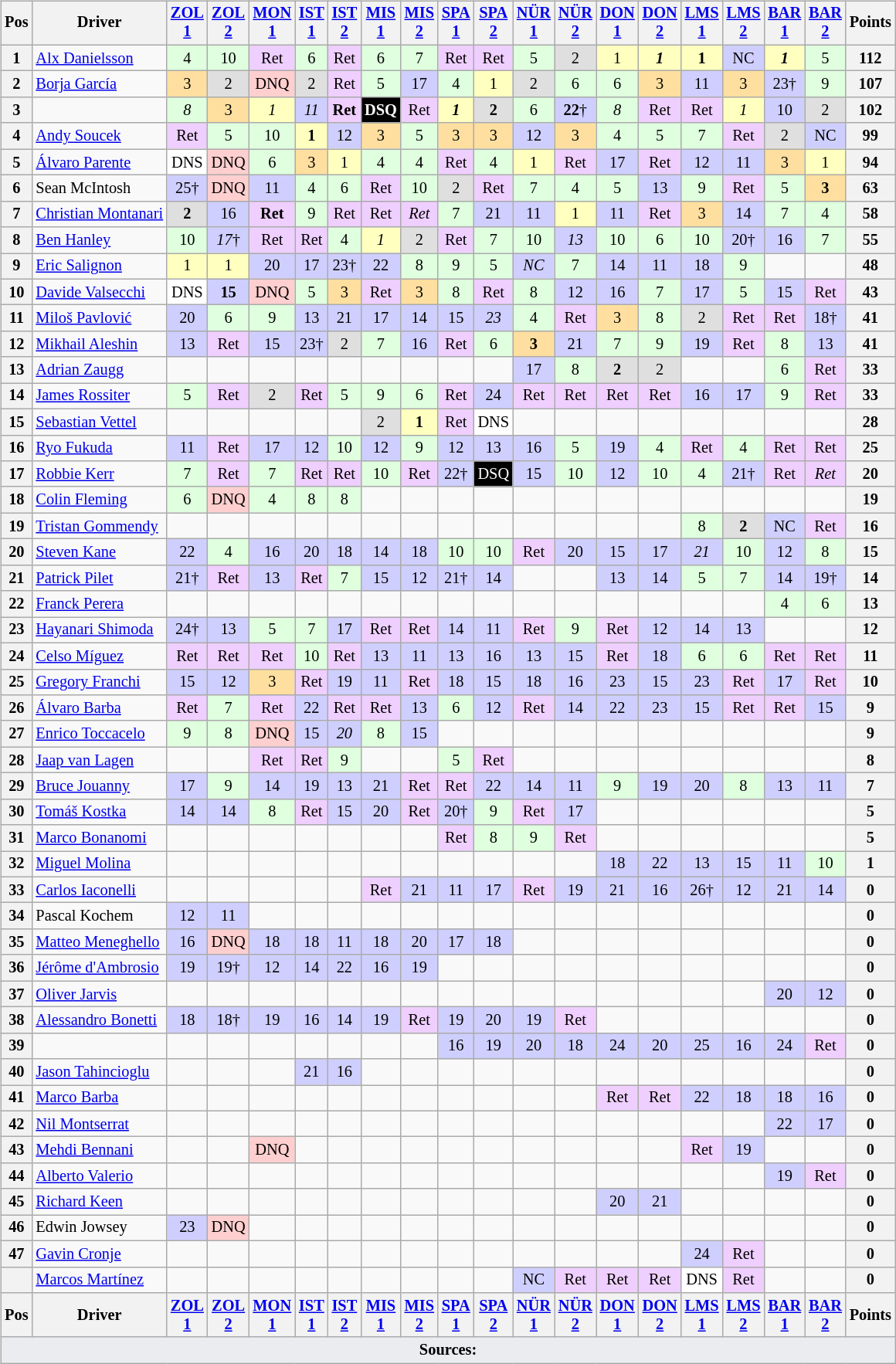<table>
<tr>
<td><br><table class="wikitable" style="font-size:85%; text-align:center">
<tr>
<th valign="middle">Pos</th>
<th valign="middle">Driver</th>
<th><a href='#'>ZOL<br>1</a><br> </th>
<th><a href='#'>ZOL<br>2</a><br> </th>
<th><a href='#'>MON<br>1</a><br> </th>
<th><a href='#'>IST<br>1</a><br> </th>
<th><a href='#'>IST<br>2</a><br> </th>
<th><a href='#'>MIS<br>1</a><br> </th>
<th><a href='#'>MIS<br>2</a><br> </th>
<th><a href='#'>SPA<br>1</a><br> </th>
<th><a href='#'>SPA<br>2</a><br> </th>
<th><a href='#'>NÜR<br>1</a><br> </th>
<th><a href='#'>NÜR<br>2</a><br> </th>
<th><a href='#'>DON<br>1</a><br> </th>
<th><a href='#'>DON<br>2</a><br> </th>
<th><a href='#'>LMS<br>1</a><br> </th>
<th><a href='#'>LMS<br>2</a><br> </th>
<th><a href='#'>BAR<br>1</a><br> </th>
<th><a href='#'>BAR<br>2</a><br> </th>
<th valign="middle">Points</th>
</tr>
<tr>
<th>1</th>
<td align="left"> <a href='#'>Alx Danielsson</a></td>
<td style="background:#DFfFDF;">4</td>
<td style="background:#DFfFDF;">10</td>
<td style="background:#eFcFfF;">Ret</td>
<td style="background:#DFfFDF;">6</td>
<td style="background:#eFcFfF;">Ret</td>
<td style="background:#DFfFDF;">6</td>
<td style="background:#DFfFDF;">7</td>
<td style="background:#eFcFfF;">Ret</td>
<td style="background:#eFcFfF;">Ret</td>
<td style="background:#DFfFDF;">5</td>
<td style="background:#DFDFDF;">2</td>
<td style="background:#fFfFbF;">1</td>
<td style="background:#fFfFbF;"><strong><em>1</em></strong></td>
<td style="background:#fFfFbF;"><strong>1</strong></td>
<td style="background:#cFcFfF;">NC</td>
<td style="background:#fFfFbF;"><strong><em>1</em></strong></td>
<td style="background:#DFfFDF;">5</td>
<th>112</th>
</tr>
<tr>
<th>2</th>
<td align="left"> <a href='#'>Borja García</a></td>
<td style="background:#fFDF9F;">3</td>
<td style="background:#DFDFDF;">2</td>
<td style="background:#FFCFCF;">DNQ</td>
<td style="background:#DFDFDF;">2</td>
<td style="background:#eFcFfF;">Ret</td>
<td style="background:#DFfFDF;">5</td>
<td style="background:#cFcFfF;">17</td>
<td style="background:#DFfFDF;">4</td>
<td style="background:#fFfFbF;">1</td>
<td style="background:#DFDFDF;">2</td>
<td style="background:#DFfFDF;">6</td>
<td style="background:#DFfFDF;">6</td>
<td style="background:#fFDF9F;">3</td>
<td style="background:#cFcFfF;">11</td>
<td style="background:#fFDF9F;">3</td>
<td style="background:#cFcFfF;">23†</td>
<td style="background:#DFfFDF;">9</td>
<th>107</th>
</tr>
<tr>
<th>3</th>
<td align="left"></td>
<td style="background:#DFfFDF;"><em>8</em></td>
<td style="background:#fFDF9F;">3</td>
<td style="background:#fFfFbF;"><em>1</em></td>
<td style="background:#cFcFfF;"><em>11</em></td>
<td style="background:#eFcFfF;"><strong>Ret</strong></td>
<td style="background:#000000; color:white"><strong>DSQ</strong></td>
<td style="background:#eFcFfF;">Ret</td>
<td style="background:#fFfFbF;"><strong><em>1</em></strong></td>
<td style="background:#DFDFDF;"><strong>2</strong></td>
<td style="background:#DFfFDF;">6</td>
<td style="background:#cFcFfF;"><strong>22</strong>†</td>
<td style="background:#DFfFDF;"><em>8</em></td>
<td style="background:#eFcFfF;">Ret</td>
<td style="background:#eFcFfF;">Ret</td>
<td style="background:#fFfFbF;"><em>1</em></td>
<td style="background:#cFcFfF;">10</td>
<td style="background:#DFDFDF;">2</td>
<th>102</th>
</tr>
<tr>
<th>4</th>
<td align="left"> <a href='#'>Andy Soucek</a></td>
<td style="background:#eFcFfF;">Ret</td>
<td style="background:#DFfFDF;">5</td>
<td style="background:#DFfFDF;">10</td>
<td style="background:#fFfFbF;"><strong>1</strong></td>
<td style="background:#cFcFfF;">12</td>
<td style="background:#fFDF9F;">3</td>
<td style="background:#DFfFDF;">5</td>
<td style="background:#fFDF9F;">3</td>
<td style="background:#fFDF9F;">3</td>
<td style="background:#cFcFfF;">12</td>
<td style="background:#fFDF9F;">3</td>
<td style="background:#DFfFDF;">4</td>
<td style="background:#DFfFDF;">5</td>
<td style="background:#DFfFDF;">7</td>
<td style="background:#eFcFfF;">Ret</td>
<td style="background:#DFDFDF;">2</td>
<td style="background:#cFcFfF;">NC</td>
<th>99</th>
</tr>
<tr>
<th>5</th>
<td align="left"> <a href='#'>Álvaro Parente</a></td>
<td style="background:#FFFFFF;">DNS</td>
<td style="background:#FFCFCF;">DNQ</td>
<td style="background:#DFfFDF;">6</td>
<td style="background:#fFDF9F;">3</td>
<td style="background:#fFfFbF;">1</td>
<td style="background:#DFfFDF;">4</td>
<td style="background:#DFfFDF;">4</td>
<td style="background:#eFcFfF;">Ret</td>
<td style="background:#DFfFDF;">4</td>
<td style="background:#fFfFbF;">1</td>
<td style="background:#eFcFfF;">Ret</td>
<td style="background:#cFcFfF;">17</td>
<td style="background:#eFcFfF;">Ret</td>
<td style="background:#cFcFfF;">12</td>
<td style="background:#cFcFfF;">11</td>
<td style="background:#fFDF9F;">3</td>
<td style="background:#fFfFbF;">1</td>
<th>94</th>
</tr>
<tr>
<th>6</th>
<td align="left"> Sean McIntosh</td>
<td style="background:#cFcFfF;">25†</td>
<td style="background:#FFCFCF;">DNQ</td>
<td style="background:#cFcFfF;">11</td>
<td style="background:#DFfFDF;">4</td>
<td style="background:#DFfFDF;">6</td>
<td style="background:#eFcFfF;">Ret</td>
<td style="background:#DFfFDF;">10</td>
<td style="background:#DFDFDF;">2</td>
<td style="background:#eFcFfF;">Ret</td>
<td style="background:#DFfFDF;">7</td>
<td style="background:#DFfFDF;">4</td>
<td style="background:#DFfFDF;">5</td>
<td style="background:#cFcFfF;">13</td>
<td style="background:#DFfFDF;">9</td>
<td style="background:#eFcFfF;">Ret</td>
<td style="background:#DFfFDF;">5</td>
<td style="background:#fFDF9F;"><strong>3</strong></td>
<th>63</th>
</tr>
<tr>
<th>7</th>
<td align="left"> <a href='#'>Christian Montanari</a></td>
<td style="background:#DFDFDF;"><strong>2</strong></td>
<td style="background:#cFcFfF;">16</td>
<td style="background:#eFcFfF;"><strong>Ret</strong></td>
<td style="background:#DFfFDF;">9</td>
<td style="background:#eFcFfF;">Ret</td>
<td style="background:#eFcFfF;">Ret</td>
<td style="background:#eFcFfF;"><em>Ret</em></td>
<td style="background:#DFfFDF;">7</td>
<td style="background:#cFcFfF;">21</td>
<td style="background:#cFcFfF;">11</td>
<td style="background:#fFfFbF;">1</td>
<td style="background:#cFcFfF;">11</td>
<td style="background:#eFcFfF;">Ret</td>
<td style="background:#fFDF9F;">3</td>
<td style="background:#cFcFfF;">14</td>
<td style="background:#DFfFDF;">7</td>
<td style="background:#DFfFDF;">4</td>
<th>58</th>
</tr>
<tr>
<th>8</th>
<td align="left"> <a href='#'>Ben Hanley</a></td>
<td style="background:#DFfFDF;">10</td>
<td style="background:#cFcFfF;"><em>17</em>†</td>
<td style="background:#eFcFfF;">Ret</td>
<td style="background:#eFcFfF;">Ret</td>
<td style="background:#DFfFDF;">4</td>
<td style="background:#fFfFbF;"><em>1</em></td>
<td style="background:#DFDFDF;">2</td>
<td style="background:#eFcFfF;">Ret</td>
<td style="background:#DFfFDF;">7</td>
<td style="background:#DFfFDF;">10</td>
<td style="background:#cFcFfF;"><em>13</em></td>
<td style="background:#DFfFDF;">10</td>
<td style="background:#DFfFDF;">6</td>
<td style="background:#DFfFDF;">10</td>
<td style="background:#cFcFfF;">20†</td>
<td style="background:#cFcFfF;">16</td>
<td style="background:#DFfFDF;">7</td>
<th>55</th>
</tr>
<tr>
<th>9</th>
<td align="left"> <a href='#'>Eric Salignon</a></td>
<td style="background:#fFfFbF;">1</td>
<td style="background:#fFfFbF;">1</td>
<td style="background:#cFcFfF;">20</td>
<td style="background:#cFcFfF;">17</td>
<td style="background:#cFcFfF;">23†</td>
<td style="background:#cFcFfF;">22</td>
<td style="background:#DFfFDF;">8</td>
<td style="background:#DFfFDF;">9</td>
<td style="background:#DFfFDF;">5</td>
<td style="background:#cFcFfF;"><em>NC</em></td>
<td style="background:#DFfFDF;">7</td>
<td style="background:#cFcFfF;">14</td>
<td style="background:#cFcFfF;">11</td>
<td style="background:#cFcFfF;">18</td>
<td style="background:#DFfFDF;">9</td>
<td></td>
<td></td>
<th>48</th>
</tr>
<tr>
<th>10</th>
<td align="left"> <a href='#'>Davide Valsecchi</a></td>
<td style="background:#FFFFFF;">DNS</td>
<td style="background:#cFcFfF;"><strong>15</strong></td>
<td style="background:#FFCFCF;">DNQ</td>
<td style="background:#DFfFDF;">5</td>
<td style="background:#fFDF9F;">3</td>
<td style="background:#eFcFfF;">Ret</td>
<td style="background:#fFDF9F;">3</td>
<td style="background:#DFfFDF;">8</td>
<td style="background:#eFcFfF;">Ret</td>
<td style="background:#DFfFDF;">8</td>
<td style="background:#cFcFfF;">12</td>
<td style="background:#cFcFfF;">16</td>
<td style="background:#DFfFDF;">7</td>
<td style="background:#cFcFfF;">17</td>
<td style="background:#DFfFDF;">5</td>
<td style="background:#cFcFfF;">15</td>
<td style="background:#eFcFfF;">Ret</td>
<th>43</th>
</tr>
<tr>
<th>11</th>
<td align="left"> <a href='#'>Miloš Pavlović</a></td>
<td style="background:#cFcFfF;">20</td>
<td style="background:#DFfFDF;">6</td>
<td style="background:#DFfFDF;">9</td>
<td style="background:#cFcFfF;">13</td>
<td style="background:#cFcFfF;">21</td>
<td style="background:#cFcFfF;">17</td>
<td style="background:#cFcFfF;">14</td>
<td style="background:#cFcFfF;">15</td>
<td style="background:#cFcFfF;"><em>23</em></td>
<td style="background:#DFfFDF;">4</td>
<td style="background:#eFcFfF;">Ret</td>
<td style="background:#fFDF9F;">3</td>
<td style="background:#DFfFDF;">8</td>
<td style="background:#DFDFDF;">2</td>
<td style="background:#eFcFfF;">Ret</td>
<td style="background:#eFcFfF;">Ret</td>
<td style="background:#cFcFfF;">18†</td>
<th>41</th>
</tr>
<tr>
<th>12</th>
<td align="left"> <a href='#'>Mikhail Aleshin</a></td>
<td style="background:#cFcFfF;">13</td>
<td style="background:#eFcFfF;">Ret</td>
<td style="background:#cFcFfF;">15</td>
<td style="background:#cFcFfF;">23†</td>
<td style="background:#DFDFDF;">2</td>
<td style="background:#DFfFDF;">7</td>
<td style="background:#cFcFfF;">16</td>
<td style="background:#eFcFfF;">Ret</td>
<td style="background:#DFfFDF;">6</td>
<td style="background:#fFDF9F;"><strong>3</strong></td>
<td style="background:#cFcFfF;">21</td>
<td style="background:#DFfFDF;">7</td>
<td style="background:#DFfFDF;">9</td>
<td style="background:#cFcFfF;">19</td>
<td style="background:#eFcFfF;">Ret</td>
<td style="background:#DFfFDF;">8</td>
<td style="background:#cFcFfF;">13</td>
<th>41</th>
</tr>
<tr>
<th>13</th>
<td align="left"> <a href='#'>Adrian Zaugg</a></td>
<td></td>
<td></td>
<td></td>
<td></td>
<td></td>
<td></td>
<td></td>
<td></td>
<td></td>
<td style="background:#cFcFfF;">17</td>
<td style="background:#DFfFDF;">8</td>
<td style="background:#DFDFDF;"><strong>2</strong></td>
<td style="background:#DFDFDF;">2</td>
<td></td>
<td></td>
<td style="background:#DFfFDF;">6</td>
<td style="background:#eFcFfF;">Ret</td>
<th>33</th>
</tr>
<tr>
<th>14</th>
<td align="left"> <a href='#'>James Rossiter</a></td>
<td style="background:#DFfFDF;">5</td>
<td style="background:#eFcFfF;">Ret</td>
<td style="background:#DFDFDF;">2</td>
<td style="background:#eFcFfF;">Ret</td>
<td style="background:#DFfFDF;">5</td>
<td style="background:#DFfFDF;">9</td>
<td style="background:#DFfFDF;">6</td>
<td style="background:#eFcFfF;">Ret</td>
<td style="background:#cFcFfF;">24</td>
<td style="background:#eFcFfF;">Ret</td>
<td style="background:#eFcFfF;">Ret</td>
<td style="background:#eFcFfF;">Ret</td>
<td style="background:#eFcFfF;">Ret</td>
<td style="background:#cFcFfF;">16</td>
<td style="background:#cFcFfF;">17</td>
<td style="background:#DFfFDF;">9</td>
<td style="background:#eFcFfF;">Ret</td>
<th>33</th>
</tr>
<tr>
<th>15</th>
<td align="left"> <a href='#'>Sebastian Vettel</a></td>
<td></td>
<td></td>
<td></td>
<td></td>
<td></td>
<td style="background:#DFDFDF;">2</td>
<td style="background:#fFfFbF;"><strong>1</strong></td>
<td style="background:#eFcFfF;">Ret</td>
<td style="background:#FFFFFF;">DNS</td>
<td></td>
<td></td>
<td></td>
<td></td>
<td></td>
<td></td>
<td></td>
<td></td>
<th>28</th>
</tr>
<tr>
<th>16</th>
<td align="left"> <a href='#'>Ryo Fukuda</a></td>
<td style="background:#cFcFfF;">11</td>
<td style="background:#eFcFfF;">Ret</td>
<td style="background:#cFcFfF;">17</td>
<td style="background:#cFcFfF;">12</td>
<td style="background:#DFfFDF;">10</td>
<td style="background:#cFcFfF;">12</td>
<td style="background:#DFfFDF;">9</td>
<td style="background:#cFcFfF;">12</td>
<td style="background:#cFcFfF;">13</td>
<td style="background:#cFcFfF;">16</td>
<td style="background:#DFfFDF;">5</td>
<td style="background:#cFcFfF;">19</td>
<td style="background:#DFfFDF;">4</td>
<td style="background:#eFcFfF;">Ret</td>
<td style="background:#DFfFDF;">4</td>
<td style="background:#eFcFfF;">Ret</td>
<td style="background:#eFcFfF;">Ret</td>
<th>25</th>
</tr>
<tr>
<th>17</th>
<td align="left"> <a href='#'>Robbie Kerr</a></td>
<td style="background:#DFfFDF;">7</td>
<td style="background:#eFcFfF;">Ret</td>
<td style="background:#DFfFDF;">7</td>
<td style="background:#eFcFfF;">Ret</td>
<td style="background:#eFcFfF;">Ret</td>
<td style="background:#DFfFDF;">10</td>
<td style="background:#eFcFfF;">Ret</td>
<td style="background:#cFcFfF;">22†</td>
<td style="background:#000000; color:white">DSQ</td>
<td style="background:#cFcFfF;">15</td>
<td style="background:#DFfFDF;">10</td>
<td style="background:#cFcFfF;">12</td>
<td style="background:#DFfFDF;">10</td>
<td style="background:#DFfFDF;">4</td>
<td style="background:#cFcFfF;">21†</td>
<td style="background:#eFcFfF;">Ret</td>
<td style="background:#eFcFfF;"><em>Ret</em></td>
<th>20</th>
</tr>
<tr>
<th>18</th>
<td align="left"> <a href='#'>Colin Fleming</a></td>
<td style="background:#DFfFDF;">6</td>
<td style="background:#FFCFCF;">DNQ</td>
<td style="background:#DFfFDF;">4</td>
<td style="background:#DFfFDF;">8</td>
<td style="background:#DFfFDF;">8</td>
<td></td>
<td></td>
<td></td>
<td></td>
<td></td>
<td></td>
<td></td>
<td></td>
<td></td>
<td></td>
<td></td>
<td></td>
<th>19</th>
</tr>
<tr>
<th>19</th>
<td align="left"> <a href='#'>Tristan Gommendy</a></td>
<td></td>
<td></td>
<td></td>
<td></td>
<td></td>
<td></td>
<td></td>
<td></td>
<td></td>
<td></td>
<td></td>
<td></td>
<td></td>
<td style="background:#DFfFDF;">8</td>
<td style="background:#DFDFDF;"><strong>2</strong></td>
<td style="background:#cFcFfF;">NC</td>
<td style="background:#eFcFfF;">Ret</td>
<th>16</th>
</tr>
<tr>
<th>20</th>
<td align="left"> <a href='#'>Steven Kane</a></td>
<td style="background:#cFcFfF;">22</td>
<td style="background:#DFfFDF;">4</td>
<td style="background:#cFcFfF;">16</td>
<td style="background:#cFcFfF;">20</td>
<td style="background:#cFcFfF;">18</td>
<td style="background:#cFcFfF;">14</td>
<td style="background:#cFcFfF;">18</td>
<td style="background:#DFfFDF;">10</td>
<td style="background:#DFfFDF;">10</td>
<td style="background:#eFcFfF;">Ret</td>
<td style="background:#cFcFfF;">20</td>
<td style="background:#cFcFfF;">15</td>
<td style="background:#cFcFfF;">17</td>
<td style="background:#cFcFfF;"><em>21</em></td>
<td style="background:#DFfFDF;">10</td>
<td style="background:#cFcFfF;">12</td>
<td style="background:#DFfFDF;">8</td>
<th>15</th>
</tr>
<tr>
<th>21</th>
<td align="left"> <a href='#'>Patrick Pilet</a></td>
<td style="background:#cFcFfF;">21†</td>
<td style="background:#eFcFfF;">Ret</td>
<td style="background:#cFcFfF;">13</td>
<td style="background:#eFcFfF;">Ret</td>
<td style="background:#DFfFDF;">7</td>
<td style="background:#cFcFfF;">15</td>
<td style="background:#cFcFfF;">12</td>
<td style="background:#cFcFfF;">21†</td>
<td style="background:#cFcFfF;">14</td>
<td></td>
<td></td>
<td style="background:#cFcFfF;">13</td>
<td style="background:#cFcFfF;">14</td>
<td style="background:#DFfFDF;">5</td>
<td style="background:#DFfFDF;">7</td>
<td style="background:#cFcFfF;">14</td>
<td style="background:#cFcFfF;">19†</td>
<th>14</th>
</tr>
<tr>
<th>22</th>
<td align="left"> <a href='#'>Franck Perera</a></td>
<td></td>
<td></td>
<td></td>
<td></td>
<td></td>
<td></td>
<td></td>
<td></td>
<td></td>
<td></td>
<td></td>
<td></td>
<td></td>
<td></td>
<td></td>
<td style="background:#DFfFDF;">4</td>
<td style="background:#DFfFDF;">6</td>
<th>13</th>
</tr>
<tr>
<th>23</th>
<td align="left"> <a href='#'>Hayanari Shimoda</a></td>
<td style="background:#cFcFfF;">24†</td>
<td style="background:#cFcFfF;">13</td>
<td style="background:#DFfFDF;">5</td>
<td style="background:#DFfFDF;">7</td>
<td style="background:#cFcFfF;">17</td>
<td style="background:#eFcFfF;">Ret</td>
<td style="background:#eFcFfF;">Ret</td>
<td style="background:#cFcFfF;">14</td>
<td style="background:#cFcFfF;">11</td>
<td style="background:#eFcFfF;">Ret</td>
<td style="background:#DFfFDF;">9</td>
<td style="background:#eFcFfF;">Ret</td>
<td style="background:#cFcFfF;">12</td>
<td style="background:#cFcFfF;">14</td>
<td style="background:#cFcFfF;">13</td>
<td></td>
<td></td>
<th>12</th>
</tr>
<tr>
<th>24</th>
<td align="left"> <a href='#'>Celso Míguez</a></td>
<td style="background:#eFcFfF;">Ret</td>
<td style="background:#eFcFfF;">Ret</td>
<td style="background:#eFcFfF;">Ret</td>
<td style="background:#DFfFDF;">10</td>
<td style="background:#eFcFfF;">Ret</td>
<td style="background:#cFcFfF;">13</td>
<td style="background:#cFcFfF;">11</td>
<td style="background:#cFcFfF;">13</td>
<td style="background:#cFcFfF;">16</td>
<td style="background:#cFcFfF;">13</td>
<td style="background:#cFcFfF;">15</td>
<td style="background:#eFcFfF;">Ret</td>
<td style="background:#cFcFfF;">18</td>
<td style="background:#DFfFDF;">6</td>
<td style="background:#DFfFDF;">6</td>
<td style="background:#eFcFfF;">Ret</td>
<td style="background:#eFcFfF;">Ret</td>
<th>11</th>
</tr>
<tr>
<th>25</th>
<td align="left"> <a href='#'>Gregory Franchi</a></td>
<td style="background:#cFcFfF;">15</td>
<td style="background:#cFcFfF;">12</td>
<td style="background:#fFDF9F;">3</td>
<td style="background:#eFcFfF;">Ret</td>
<td style="background:#cFcFfF;">19</td>
<td style="background:#cFcFfF;">11</td>
<td style="background:#eFcFfF;">Ret</td>
<td style="background:#cFcFfF;">18</td>
<td style="background:#cFcFfF;">15</td>
<td style="background:#cFcFfF;">18</td>
<td style="background:#cFcFfF;">16</td>
<td style="background:#cFcFfF;">23</td>
<td style="background:#cFcFfF;">15</td>
<td style="background:#cFcFfF;">23</td>
<td style="background:#eFcFfF;">Ret</td>
<td style="background:#cFcFfF;">17</td>
<td style="background:#eFcFfF;">Ret</td>
<th>10</th>
</tr>
<tr>
<th>26</th>
<td align="left"> <a href='#'>Álvaro Barba</a></td>
<td style="background:#eFcFfF;">Ret</td>
<td style="background:#DFfFDF;">7</td>
<td style="background:#eFcFfF;">Ret</td>
<td style="background:#cFcFfF;">22</td>
<td style="background:#eFcFfF;">Ret</td>
<td style="background:#eFcFfF;">Ret</td>
<td style="background:#cFcFfF;">13</td>
<td style="background:#DFfFDF;">6</td>
<td style="background:#cFcFfF;">12</td>
<td style="background:#eFcFfF;">Ret</td>
<td style="background:#cFcFfF;">14</td>
<td style="background:#cFcFfF;">22</td>
<td style="background:#cFcFfF;">23</td>
<td style="background:#cFcFfF;">15</td>
<td style="background:#eFcFfF;">Ret</td>
<td style="background:#eFcFfF;">Ret</td>
<td style="background:#cFcFfF;">15</td>
<th>9</th>
</tr>
<tr>
<th>27</th>
<td align="left"> <a href='#'>Enrico Toccacelo</a></td>
<td style="background:#DFfFDF;">9</td>
<td style="background:#DFfFDF;">8</td>
<td style="background:#FFCFCF;">DNQ</td>
<td style="background:#cFcFfF;">15</td>
<td style="background:#cFcFfF;"><em>20</em></td>
<td style="background:#DFfFDF;">8</td>
<td style="background:#cFcFfF;">15</td>
<td></td>
<td></td>
<td></td>
<td></td>
<td></td>
<td></td>
<td></td>
<td></td>
<td></td>
<td></td>
<th>9</th>
</tr>
<tr>
<th>28</th>
<td align="left"> <a href='#'>Jaap van Lagen</a></td>
<td></td>
<td></td>
<td style="background:#eFcFfF;">Ret</td>
<td style="background:#eFcFfF;">Ret</td>
<td style="background:#DFfFDF;">9</td>
<td></td>
<td></td>
<td style="background:#DFfFDF;">5</td>
<td style="background:#eFcFfF;">Ret</td>
<td></td>
<td></td>
<td></td>
<td></td>
<td></td>
<td></td>
<td></td>
<td></td>
<th>8</th>
</tr>
<tr>
<th>29</th>
<td align="left"> <a href='#'>Bruce Jouanny</a></td>
<td style="background:#cFcFfF;">17</td>
<td style="background:#DFfFDF;">9</td>
<td style="background:#cFcFfF;">14</td>
<td style="background:#cFcFfF;">19</td>
<td style="background:#cFcFfF;">13</td>
<td style="background:#cFcFfF;">21</td>
<td style="background:#eFcFfF;">Ret</td>
<td style="background:#eFcFfF;">Ret</td>
<td style="background:#cFcFfF;">22</td>
<td style="background:#cFcFfF;">14</td>
<td style="background:#cFcFfF;">11</td>
<td style="background:#DFfFDF;">9</td>
<td style="background:#cFcFfF;">19</td>
<td style="background:#cFcFfF;">20</td>
<td style="background:#DFfFDF;">8</td>
<td style="background:#cFcFfF;">13</td>
<td style="background:#cFcFfF;">11</td>
<th>7</th>
</tr>
<tr>
<th>30</th>
<td align="left"> <a href='#'>Tomáš Kostka</a></td>
<td style="background:#cFcFfF;">14</td>
<td style="background:#cFcFfF;">14</td>
<td style="background:#DFfFDF;">8</td>
<td style="background:#eFcFfF;">Ret</td>
<td style="background:#cFcFfF;">15</td>
<td style="background:#cFcFfF;">20</td>
<td style="background:#eFcFfF;">Ret</td>
<td style="background:#cFcFfF;">20†</td>
<td style="background:#DFfFDF;">9</td>
<td style="background:#eFcFfF;">Ret</td>
<td style="background:#cFcFfF;">17</td>
<td></td>
<td></td>
<td></td>
<td></td>
<td></td>
<td></td>
<th>5</th>
</tr>
<tr>
<th>31</th>
<td align="left"> <a href='#'>Marco Bonanomi</a></td>
<td></td>
<td></td>
<td></td>
<td></td>
<td></td>
<td></td>
<td></td>
<td style="background:#eFcFfF;">Ret</td>
<td style="background:#DFfFDF;">8</td>
<td style="background:#DFfFDF;">9</td>
<td style="background:#eFcFfF;">Ret</td>
<td></td>
<td></td>
<td></td>
<td></td>
<td></td>
<td></td>
<th>5</th>
</tr>
<tr>
<th>32</th>
<td align="left"> <a href='#'>Miguel Molina</a></td>
<td></td>
<td></td>
<td></td>
<td></td>
<td></td>
<td></td>
<td></td>
<td></td>
<td></td>
<td></td>
<td></td>
<td style="background:#cFcFfF;">18</td>
<td style="background:#cFcFfF;">22</td>
<td style="background:#cFcFfF;">13</td>
<td style="background:#cFcFfF;">15</td>
<td style="background:#cFcFfF;">11</td>
<td style="background:#DFfFDF;">10</td>
<th>1</th>
</tr>
<tr>
<th>33</th>
<td align="left"> <a href='#'>Carlos Iaconelli</a></td>
<td></td>
<td></td>
<td></td>
<td></td>
<td></td>
<td style="background:#eFcFfF;">Ret</td>
<td style="background:#cFcFfF;">21</td>
<td style="background:#cFcFfF;">11</td>
<td style="background:#cFcFfF;">17</td>
<td style="background:#eFcFfF;">Ret</td>
<td style="background:#cFcFfF;">19</td>
<td style="background:#cFcFfF;">21</td>
<td style="background:#cFcFfF;">16</td>
<td style="background:#cFcFfF;">26†</td>
<td style="background:#cFcFfF;">12</td>
<td style="background:#cFcFfF;">21</td>
<td style="background:#cFcFfF;">14</td>
<th>0</th>
</tr>
<tr>
<th>34</th>
<td align="left"> Pascal Kochem</td>
<td style="background:#cFcFfF;">12</td>
<td style="background:#cFcFfF;">11</td>
<td></td>
<td></td>
<td></td>
<td></td>
<td></td>
<td></td>
<td></td>
<td></td>
<td></td>
<td></td>
<td></td>
<td></td>
<td></td>
<td></td>
<td></td>
<th>0</th>
</tr>
<tr>
<th>35</th>
<td align="left"> <a href='#'>Matteo Meneghello</a></td>
<td style="background:#cFcFfF;">16</td>
<td style="background:#FFCFCF;">DNQ</td>
<td style="background:#cFcFfF;">18</td>
<td style="background:#cFcFfF;">18</td>
<td style="background:#cFcFfF;">11</td>
<td style="background:#cFcFfF;">18</td>
<td style="background:#cFcFfF;">20</td>
<td style="background:#cFcFfF;">17</td>
<td style="background:#cFcFfF;">18</td>
<td></td>
<td></td>
<td></td>
<td></td>
<td></td>
<td></td>
<td></td>
<td></td>
<th>0</th>
</tr>
<tr>
<th>36</th>
<td align="left"> <a href='#'>Jérôme d'Ambrosio</a></td>
<td style="background:#cFcFfF;">19</td>
<td style="background:#cFcFfF;">19†</td>
<td style="background:#cFcFfF;">12</td>
<td style="background:#cFcFfF;">14</td>
<td style="background:#cFcFfF;">22</td>
<td style="background:#cFcFfF;">16</td>
<td style="background:#cFcFfF;">19</td>
<td></td>
<td></td>
<td></td>
<td></td>
<td></td>
<td></td>
<td></td>
<td></td>
<td></td>
<td></td>
<th>0</th>
</tr>
<tr>
<th>37</th>
<td align="left"> <a href='#'>Oliver Jarvis</a></td>
<td></td>
<td></td>
<td></td>
<td></td>
<td></td>
<td></td>
<td></td>
<td></td>
<td></td>
<td></td>
<td></td>
<td></td>
<td></td>
<td></td>
<td></td>
<td style="background:#cFcFfF;">20</td>
<td style="background:#cFcFfF;">12</td>
<th>0</th>
</tr>
<tr>
<th>38</th>
<td align="left"> <a href='#'>Alessandro Bonetti</a></td>
<td style="background:#cFcFfF;">18</td>
<td style="background:#cFcFfF;">18†</td>
<td style="background:#cFcFfF;">19</td>
<td style="background:#cFcFfF;">16</td>
<td style="background:#cFcFfF;">14</td>
<td style="background:#cFcFfF;">19</td>
<td style="background:#eFcFfF;">Ret</td>
<td style="background:#cFcFfF;">19</td>
<td style="background:#cFcFfF;">20</td>
<td style="background:#cFcFfF;">19</td>
<td style="background:#eFcFfF;">Ret</td>
<td></td>
<td></td>
<td></td>
<td></td>
<td></td>
<td></td>
<th>0</th>
</tr>
<tr>
<th>39</th>
<td align="left"></td>
<td></td>
<td></td>
<td></td>
<td></td>
<td></td>
<td></td>
<td></td>
<td style="background:#cFcFfF;">16</td>
<td style="background:#cFcFfF;">19</td>
<td style="background:#cFcFfF;">20</td>
<td style="background:#cFcFfF;">18</td>
<td style="background:#cFcFfF;">24</td>
<td style="background:#cFcFfF;">20</td>
<td style="background:#cFcFfF;">25</td>
<td style="background:#cFcFfF;">16</td>
<td style="background:#cFcFfF;">24</td>
<td style="background:#eFcFfF;">Ret</td>
<th>0</th>
</tr>
<tr>
<th>40</th>
<td align="left"> <a href='#'>Jason Tahincioglu</a></td>
<td></td>
<td></td>
<td></td>
<td style="background:#cFcFfF;">21</td>
<td style="background:#cFcFfF;">16</td>
<td></td>
<td></td>
<td></td>
<td></td>
<td></td>
<td></td>
<td></td>
<td></td>
<td></td>
<td></td>
<td></td>
<td></td>
<th>0</th>
</tr>
<tr>
<th>41</th>
<td align="left"> <a href='#'>Marco Barba</a></td>
<td></td>
<td></td>
<td></td>
<td></td>
<td></td>
<td></td>
<td></td>
<td></td>
<td></td>
<td></td>
<td></td>
<td style="background:#eFcFfF;">Ret</td>
<td style="background:#eFcFfF;">Ret</td>
<td style="background:#cFcFfF;">22</td>
<td style="background:#cFcFfF;">18</td>
<td style="background:#cFcFfF;">18</td>
<td style="background:#cFcFfF;">16</td>
<th>0</th>
</tr>
<tr>
<th>42</th>
<td align="left"> <a href='#'>Nil Montserrat</a></td>
<td></td>
<td></td>
<td></td>
<td></td>
<td></td>
<td></td>
<td></td>
<td></td>
<td></td>
<td></td>
<td></td>
<td></td>
<td></td>
<td></td>
<td></td>
<td style="background:#cFcFfF;">22</td>
<td style="background:#cFcFfF;">17</td>
<th>0</th>
</tr>
<tr>
<th>43</th>
<td align="left"> <a href='#'>Mehdi Bennani</a></td>
<td></td>
<td></td>
<td style="background:#FFCFCF;">DNQ</td>
<td></td>
<td></td>
<td></td>
<td></td>
<td></td>
<td></td>
<td></td>
<td></td>
<td></td>
<td></td>
<td style="background:#eFcFfF;">Ret</td>
<td style="background:#cFcFfF;">19</td>
<td></td>
<td></td>
<th>0</th>
</tr>
<tr>
<th>44</th>
<td align="left"> <a href='#'>Alberto Valerio</a></td>
<td></td>
<td></td>
<td></td>
<td></td>
<td></td>
<td></td>
<td></td>
<td></td>
<td></td>
<td></td>
<td></td>
<td></td>
<td></td>
<td></td>
<td></td>
<td style="background:#cFcFfF;">19</td>
<td style="background:#eFcFfF;">Ret</td>
<th>0</th>
</tr>
<tr>
<th>45</th>
<td align="left"> <a href='#'>Richard Keen</a></td>
<td></td>
<td></td>
<td></td>
<td></td>
<td></td>
<td></td>
<td></td>
<td></td>
<td></td>
<td></td>
<td></td>
<td style="background:#cFcFfF;">20</td>
<td style="background:#cFcFfF;">21</td>
<td></td>
<td></td>
<td></td>
<td></td>
<th>0</th>
</tr>
<tr>
<th>46</th>
<td align="left"> Edwin Jowsey</td>
<td style="background:#cFcFfF;">23</td>
<td style="background:#FFCFCF;">DNQ</td>
<td></td>
<td></td>
<td></td>
<td></td>
<td></td>
<td></td>
<td></td>
<td></td>
<td></td>
<td></td>
<td></td>
<td></td>
<td></td>
<td></td>
<td></td>
<th>0</th>
</tr>
<tr>
<th>47</th>
<td align="left"> <a href='#'>Gavin Cronje</a></td>
<td></td>
<td></td>
<td></td>
<td></td>
<td></td>
<td></td>
<td></td>
<td></td>
<td></td>
<td></td>
<td></td>
<td></td>
<td></td>
<td style="background:#cFcFfF;">24</td>
<td style="background:#eFcFfF;">Ret</td>
<td></td>
<td></td>
<th>0</th>
</tr>
<tr>
<th></th>
<td align="left"> <a href='#'>Marcos Martínez</a></td>
<td></td>
<td></td>
<td></td>
<td></td>
<td></td>
<td></td>
<td></td>
<td></td>
<td></td>
<td style="background:#cFcFfF;">NC</td>
<td style="background:#eFcFfF;">Ret</td>
<td style="background:#eFcFfF;">Ret</td>
<td style="background:#eFcFfF;">Ret</td>
<td style="background:#FFFFFF;">DNS</td>
<td style="background:#eFcFfF;">Ret</td>
<td></td>
<td></td>
<th>0</th>
</tr>
<tr>
<th valign="middle">Pos</th>
<th valign="middle">Driver</th>
<th><a href='#'>ZOL<br>1</a><br> </th>
<th><a href='#'>ZOL<br>2</a><br> </th>
<th><a href='#'>MON<br>1</a><br> </th>
<th><a href='#'>IST<br>1</a><br> </th>
<th><a href='#'>IST<br>2</a><br> </th>
<th><a href='#'>MIS<br>1</a><br> </th>
<th><a href='#'>MIS<br>2</a><br> </th>
<th><a href='#'>SPA<br>1</a><br> </th>
<th><a href='#'>SPA<br>2</a><br> </th>
<th><a href='#'>NÜR<br>1</a><br> </th>
<th><a href='#'>NÜR<br>2</a><br> </th>
<th><a href='#'>DON<br>1</a><br> </th>
<th><a href='#'>DON<br>2</a><br> </th>
<th><a href='#'>LMS<br>1</a><br> </th>
<th><a href='#'>LMS<br>2</a><br> </th>
<th><a href='#'>BAR<br>1</a><br> </th>
<th><a href='#'>BAR<br>2</a><br> </th>
<th valign="middle">Points</th>
</tr>
<tr class="sortbottom">
<td colspan="20" style="background-color:#EAECF0;text-align:center"><strong>Sources:</strong></td>
</tr>
</table>
</td>
<td valign="top"><br></td>
</tr>
</table>
